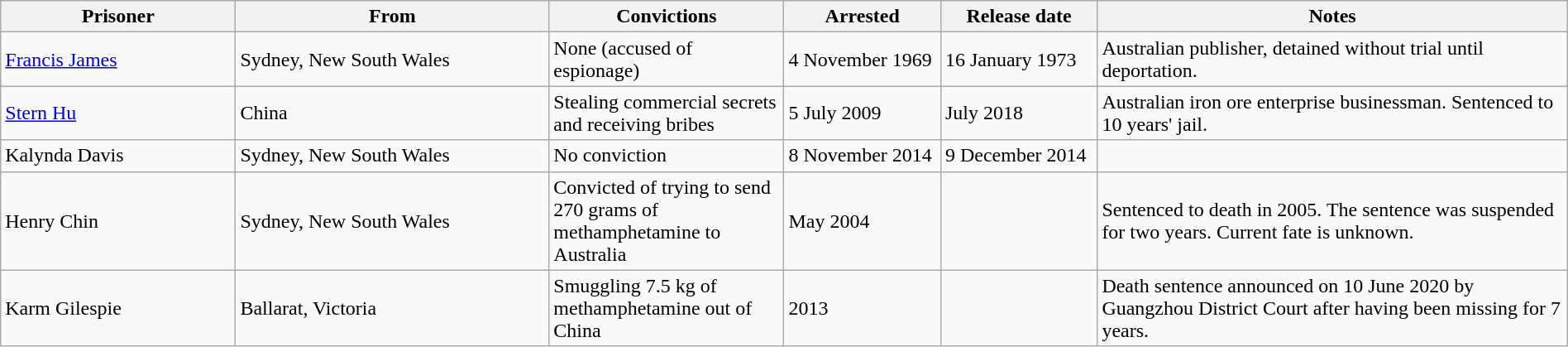<table class="wikitable" style="width:100%;">
<tr>
<th style="width:15%;">Prisoner</th>
<th style="width:20%;">From</th>
<th style="width:15%;">Convictions</th>
<th style="width:10%;">Arrested</th>
<th style="width:10%;">Release date</th>
<th style="width:30%;">Notes</th>
</tr>
<tr style="text-align:left;">
<td><a href='#'>Francis James</a></td>
<td>Sydney, New South Wales</td>
<td>None (accused of espionage)</td>
<td>4 November 1969</td>
<td>16 January 1973</td>
<td>Australian publisher, detained without trial until deportation.</td>
</tr>
<tr style="text-align:left;">
<td><a href='#'>Stern Hu</a></td>
<td>China</td>
<td>Stealing commercial secrets and receiving bribes</td>
<td>5 July 2009</td>
<td>July 2018</td>
<td>Australian iron ore enterprise businessman. Sentenced to 10 years' jail.</td>
</tr>
<tr>
<td>Kalynda Davis</td>
<td>Sydney, New South Wales</td>
<td>No conviction</td>
<td>8 November 2014</td>
<td>9 December 2014</td>
<td></td>
</tr>
<tr>
<td>Henry Chin</td>
<td>Sydney, New South Wales</td>
<td>Convicted of trying to send 270 grams of methamphetamine to Australia</td>
<td>May 2004</td>
<td></td>
<td>Sentenced to death in 2005. The sentence was suspended for two years. Current fate is unknown.</td>
</tr>
<tr>
<td>Karm Gilespie</td>
<td>Ballarat, Victoria</td>
<td>Smuggling 7.5 kg of methamphetamine out of China</td>
<td>2013</td>
<td></td>
<td>Death sentence announced on 10 June 2020 by Guangzhou District Court after having been missing for 7 years.</td>
</tr>
</table>
